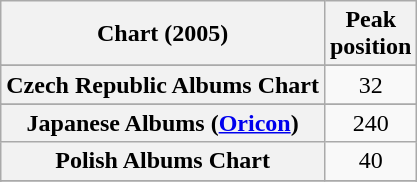<table class="wikitable sortable plainrowheaders">
<tr>
<th>Chart (2005)</th>
<th>Peak<br>position</th>
</tr>
<tr>
</tr>
<tr>
</tr>
<tr>
<th scope="row">Czech Republic Albums Chart</th>
<td align="center">32</td>
</tr>
<tr>
</tr>
<tr>
</tr>
<tr>
</tr>
<tr>
</tr>
<tr>
<th scope="row">Japanese Albums (<a href='#'>Oricon</a>)</th>
<td align="center">240</td>
</tr>
<tr>
<th scope="row">Polish Albums Chart</th>
<td align="center">40</td>
</tr>
<tr>
</tr>
<tr>
</tr>
<tr>
</tr>
<tr>
</tr>
<tr>
</tr>
<tr>
</tr>
<tr>
</tr>
</table>
